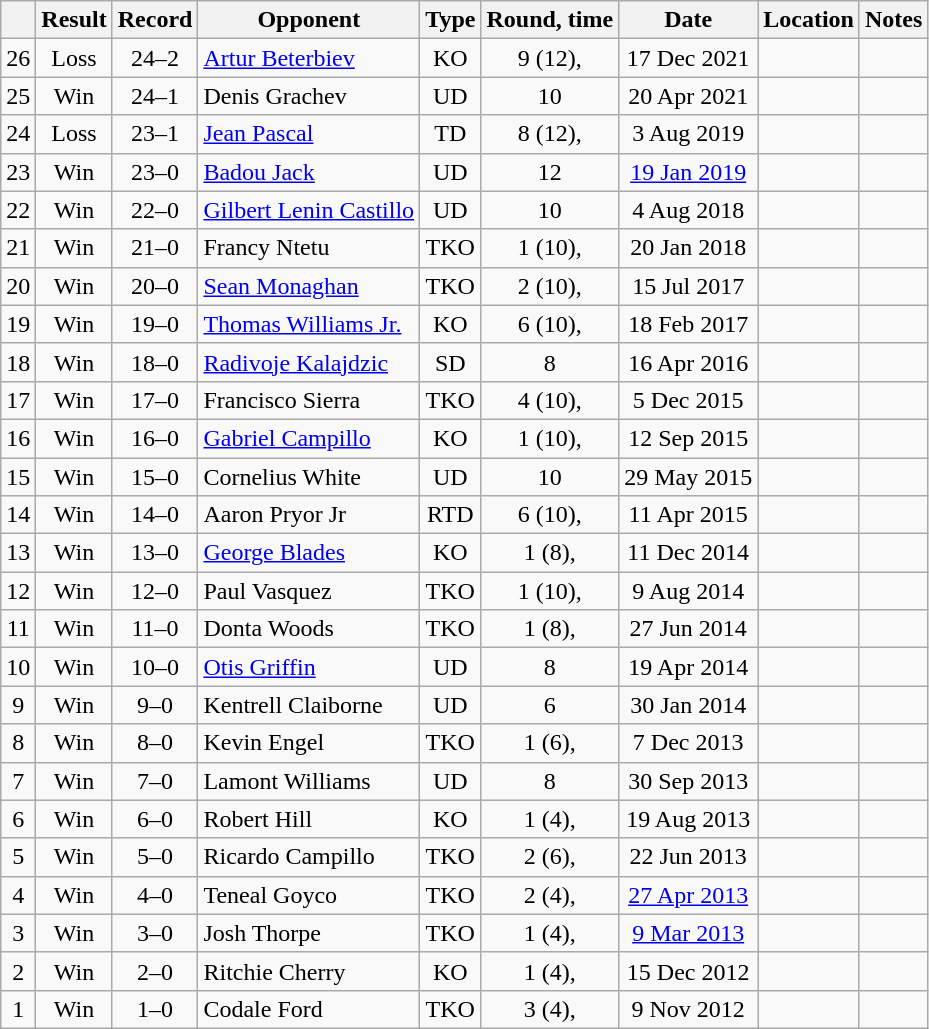<table class="wikitable" style="text-align:center">
<tr>
<th></th>
<th>Result</th>
<th>Record</th>
<th>Opponent</th>
<th>Type</th>
<th>Round, time</th>
<th>Date</th>
<th>Location</th>
<th>Notes</th>
</tr>
<tr>
<td>26</td>
<td>Loss</td>
<td>24–2</td>
<td style="text-align:left;"><a href='#'>Artur Beterbiev</a></td>
<td>KO</td>
<td>9 (12), </td>
<td>17 Dec 2021</td>
<td style="text-align:left;"></td>
<td style="text-align:left;"></td>
</tr>
<tr>
<td>25</td>
<td>Win</td>
<td>24–1</td>
<td style="text-align:left;">Denis Grachev</td>
<td>UD</td>
<td>10</td>
<td>20 Apr 2021</td>
<td style="text-align:left;"></td>
<td></td>
</tr>
<tr>
<td>24</td>
<td>Loss</td>
<td>23–1</td>
<td style="text-align:left;"><a href='#'>Jean Pascal</a></td>
<td>TD</td>
<td>8 (12), </td>
<td>3 Aug 2019</td>
<td style="text-align:left;"></td>
<td style="text-align:left;"></td>
</tr>
<tr>
<td>23</td>
<td>Win</td>
<td>23–0</td>
<td style="text-align:left;"><a href='#'>Badou Jack</a></td>
<td>UD</td>
<td>12</td>
<td><a href='#'>19 Jan 2019</a></td>
<td style="text-align:left;"></td>
<td style="text-align:left;"></td>
</tr>
<tr>
<td>22</td>
<td>Win</td>
<td>22–0</td>
<td style="text-align:left;"><a href='#'>Gilbert Lenin Castillo</a></td>
<td>UD</td>
<td>10</td>
<td>4 Aug 2018</td>
<td style="text-align:left;"></td>
<td style="text-align:left;"></td>
</tr>
<tr>
<td>21</td>
<td>Win</td>
<td>21–0</td>
<td style="text-align:left;">Francy Ntetu</td>
<td>TKO</td>
<td>1 (10), </td>
<td>20 Jan 2018</td>
<td style="text-align:left;"></td>
<td style="text-align:left;"></td>
</tr>
<tr>
<td>20</td>
<td>Win</td>
<td>20–0</td>
<td style="text-align:left;"><a href='#'>Sean Monaghan</a></td>
<td>TKO</td>
<td>2 (10), </td>
<td>15 Jul 2017</td>
<td style="text-align:left;"></td>
<td style="text-align:left;"></td>
</tr>
<tr>
<td>19</td>
<td>Win</td>
<td>19–0</td>
<td style="text-align:left;"><a href='#'>Thomas Williams Jr.</a></td>
<td>KO</td>
<td>6 (10), </td>
<td>18 Feb 2017</td>
<td style="text-align:left;"></td>
<td style="text-align:left;"></td>
</tr>
<tr>
<td>18</td>
<td>Win</td>
<td>18–0</td>
<td style="text-align:left;"><a href='#'>Radivoje Kalajdzic</a></td>
<td>SD</td>
<td>8</td>
<td>16 Apr 2016</td>
<td style="text-align:left;"></td>
<td style="text-align:left;"></td>
</tr>
<tr>
<td>17</td>
<td>Win</td>
<td>17–0</td>
<td style="text-align:left;">Francisco Sierra</td>
<td>TKO</td>
<td>4 (10), </td>
<td>5 Dec 2015</td>
<td style="text-align:left;"></td>
<td style="text-align:left;"></td>
</tr>
<tr>
<td>16</td>
<td>Win</td>
<td>16–0</td>
<td style="text-align:left;"><a href='#'>Gabriel Campillo</a></td>
<td>KO</td>
<td>1 (10), </td>
<td>12 Sep 2015</td>
<td style="text-align:left;"></td>
<td style="text-align:left;"></td>
</tr>
<tr>
<td>15</td>
<td>Win</td>
<td>15–0</td>
<td style="text-align:left;">Cornelius White</td>
<td>UD</td>
<td>10</td>
<td>29 May 2015</td>
<td style="text-align:left;"></td>
<td style="text-align:left;"></td>
</tr>
<tr>
<td>14</td>
<td>Win</td>
<td>14–0</td>
<td style="text-align:left;">Aaron Pryor Jr</td>
<td>RTD</td>
<td>6 (10), </td>
<td>11 Apr 2015</td>
<td style="text-align:left;"></td>
<td style="text-align:left;"></td>
</tr>
<tr>
<td>13</td>
<td>Win</td>
<td>13–0</td>
<td style="text-align:left;"><a href='#'>George Blades</a></td>
<td>KO</td>
<td>1 (8), </td>
<td>11 Dec 2014</td>
<td style="text-align:left;"></td>
<td style="text-align:left;"></td>
</tr>
<tr>
<td>12</td>
<td>Win</td>
<td>12–0</td>
<td style="text-align:left;">Paul Vasquez</td>
<td>TKO</td>
<td>1 (10), </td>
<td>9 Aug 2014</td>
<td style="text-align:left;"></td>
<td style="text-align:left;"></td>
</tr>
<tr>
<td>11</td>
<td>Win</td>
<td>11–0</td>
<td style="text-align:left;">Donta Woods</td>
<td>TKO</td>
<td>1 (8), </td>
<td>27 Jun 2014</td>
<td style="text-align:left;"></td>
<td style="text-align:left;"></td>
</tr>
<tr>
<td>10</td>
<td>Win</td>
<td>10–0</td>
<td style="text-align:left;"><a href='#'>Otis Griffin</a></td>
<td>UD</td>
<td>8</td>
<td>19 Apr 2014</td>
<td style="text-align:left;"></td>
<td style="text-align:left;"></td>
</tr>
<tr>
<td>9</td>
<td>Win</td>
<td>9–0</td>
<td style="text-align:left;">Kentrell Claiborne</td>
<td>UD</td>
<td>6</td>
<td>30 Jan 2014</td>
<td style="text-align:left;"></td>
<td style="text-align:left;"></td>
</tr>
<tr>
<td>8</td>
<td>Win</td>
<td>8–0</td>
<td style="text-align:left;">Kevin Engel</td>
<td>TKO</td>
<td>1 (6), </td>
<td>7 Dec 2013</td>
<td style="text-align:left;"></td>
<td style="text-align:left;"></td>
</tr>
<tr>
<td>7</td>
<td>Win</td>
<td>7–0</td>
<td style="text-align:left;">Lamont Williams</td>
<td>UD</td>
<td>8</td>
<td>30 Sep 2013</td>
<td style="text-align:left;"></td>
<td style="text-align:left;"></td>
</tr>
<tr>
<td>6</td>
<td>Win</td>
<td>6–0</td>
<td style="text-align:left;">Robert Hill</td>
<td>KO</td>
<td>1 (4), </td>
<td>19 Aug 2013</td>
<td style="text-align:left;"></td>
<td style="text-align:left;"></td>
</tr>
<tr>
<td>5</td>
<td>Win</td>
<td>5–0</td>
<td style="text-align:left;">Ricardo Campillo</td>
<td>TKO</td>
<td>2 (6), </td>
<td>22 Jun 2013</td>
<td style="text-align:left;"></td>
<td style="text-align:left;"></td>
</tr>
<tr>
<td>4</td>
<td>Win</td>
<td>4–0</td>
<td style="text-align:left;">Teneal Goyco</td>
<td>TKO</td>
<td>2 (4), </td>
<td><a href='#'>27 Apr 2013</a></td>
<td style="text-align:left;"></td>
<td style="text-align:left;"></td>
</tr>
<tr>
<td>3</td>
<td>Win</td>
<td>3–0</td>
<td style="text-align:left;">Josh Thorpe</td>
<td>TKO</td>
<td>1 (4), </td>
<td><a href='#'>9 Mar 2013</a></td>
<td style="text-align:left;"></td>
<td style="text-align:left;"></td>
</tr>
<tr>
<td>2</td>
<td>Win</td>
<td>2–0</td>
<td style="text-align:left;">Ritchie Cherry</td>
<td>KO</td>
<td>1 (4), </td>
<td>15 Dec 2012</td>
<td style="text-align:left;"></td>
<td style="text-align:left;"></td>
</tr>
<tr>
<td>1</td>
<td>Win</td>
<td>1–0</td>
<td style="text-align:left;">Codale Ford</td>
<td>TKO</td>
<td>3 (4), </td>
<td>9 Nov 2012</td>
<td style="text-align:left;"></td>
<td style="text-align:left;"></td>
</tr>
</table>
